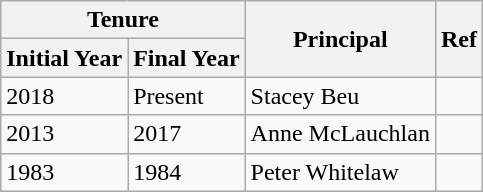<table class="wikitable sortable">
<tr>
<th colspan=2>Tenure</th>
<th rowspan=2>Principal</th>
<th rowspan=2>Ref</th>
</tr>
<tr>
<th>Initial Year</th>
<th>Final Year</th>
</tr>
<tr>
<td>2018</td>
<td>Present</td>
<td>Stacey Beu</td>
<td></td>
</tr>
<tr>
<td>2013</td>
<td>2017</td>
<td>Anne McLauchlan</td>
<td></td>
</tr>
<tr>
<td>1983</td>
<td>1984</td>
<td>Peter Whitelaw</td>
<td></td>
</tr>
</table>
